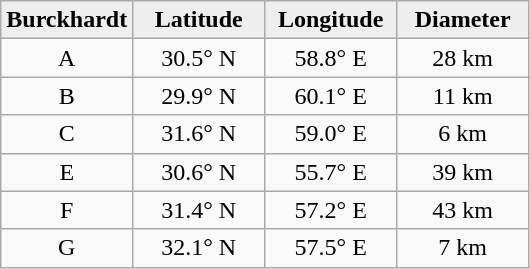<table class="wikitable">
<tr>
<th width="25%" style="background:#eeeeee;">Burckhardt</th>
<th width="25%" style="background:#eeeeee;">Latitude</th>
<th width="25%" style="background:#eeeeee;">Longitude</th>
<th width="25%" style="background:#eeeeee;">Diameter</th>
</tr>
<tr>
<td align="center">A</td>
<td align="center">30.5° N</td>
<td align="center">58.8° E</td>
<td align="center">28 km</td>
</tr>
<tr>
<td align="center">B</td>
<td align="center">29.9° N</td>
<td align="center">60.1° E</td>
<td align="center">11 km</td>
</tr>
<tr>
<td align="center">C</td>
<td align="center">31.6° N</td>
<td align="center">59.0° E</td>
<td align="center">6 km</td>
</tr>
<tr>
<td align="center">E</td>
<td align="center">30.6° N</td>
<td align="center">55.7° E</td>
<td align="center">39 km</td>
</tr>
<tr>
<td align="center">F</td>
<td align="center">31.4° N</td>
<td align="center">57.2° E</td>
<td align="center">43 km</td>
</tr>
<tr>
<td align="center">G</td>
<td align="center">32.1° N</td>
<td align="center">57.5° E</td>
<td align="center">7 km</td>
</tr>
</table>
